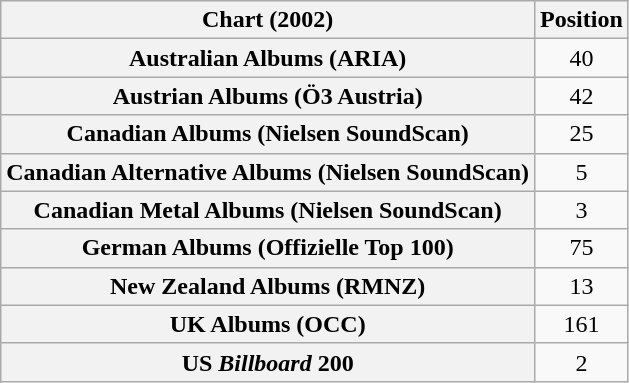<table class="wikitable sortable plainrowheaders" style="text-align:center">
<tr>
<th scope="col">Chart (2002)</th>
<th scope="col">Position</th>
</tr>
<tr>
<th scope="row">Australian Albums (ARIA)</th>
<td>40</td>
</tr>
<tr>
<th scope="row">Austrian Albums (Ö3 Austria)</th>
<td>42</td>
</tr>
<tr>
<th scope="row">Canadian Albums (Nielsen SoundScan)</th>
<td>25</td>
</tr>
<tr>
<th scope="row">Canadian Alternative Albums (Nielsen SoundScan)</th>
<td>5</td>
</tr>
<tr>
<th scope="row">Canadian Metal Albums (Nielsen SoundScan)</th>
<td>3</td>
</tr>
<tr>
<th scope="row">German Albums (Offizielle Top 100)</th>
<td>75</td>
</tr>
<tr>
<th scope="row">New Zealand Albums (RMNZ)</th>
<td>13</td>
</tr>
<tr>
<th scope="row">UK Albums (OCC)</th>
<td>161</td>
</tr>
<tr>
<th scope="row">US <em>Billboard</em> 200</th>
<td>2</td>
</tr>
</table>
